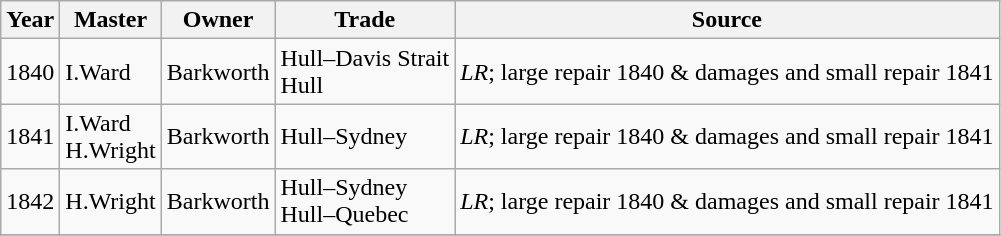<table class="wikitable">
<tr>
<th>Year</th>
<th>Master</th>
<th>Owner</th>
<th>Trade</th>
<th>Source</th>
</tr>
<tr>
<td>1840</td>
<td>I.Ward</td>
<td>Barkworth</td>
<td>Hull–Davis Strait<br>Hull</td>
<td><em>LR</em>; large repair 1840 & damages and small repair 1841</td>
</tr>
<tr>
<td>1841</td>
<td>I.Ward<br>H.Wright</td>
<td>Barkworth</td>
<td>Hull–Sydney</td>
<td><em>LR</em>; large repair 1840 & damages and small repair 1841</td>
</tr>
<tr>
<td>1842</td>
<td>H.Wright</td>
<td>Barkworth</td>
<td>Hull–Sydney<br>Hull–Quebec</td>
<td><em>LR</em>; large repair 1840 & damages and small repair 1841</td>
</tr>
<tr>
</tr>
</table>
